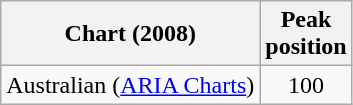<table class="wikitable">
<tr>
<th>Chart (2008)</th>
<th>Peak<br>position</th>
</tr>
<tr>
<td>Australian (<a href='#'>ARIA Charts</a>)</td>
<td align="center">100</td>
</tr>
</table>
